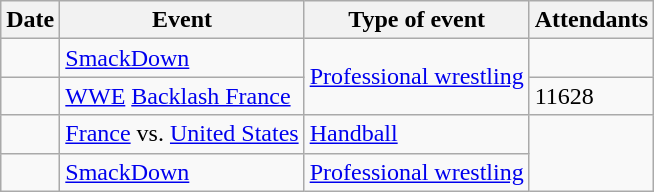<table class="wikitable">
<tr>
<th>Date</th>
<th>Event</th>
<th>Type of event</th>
<th>Attendants</th>
</tr>
<tr>
<td></td>
<td><a href='#'>SmackDown</a></td>
<td rowspan=2><a href='#'>Professional wrestling</a></td>
</tr>
<tr>
<td></td>
<td><a href='#'>WWE</a> <a href='#'>Backlash France</a></td>
<td>11628</td>
</tr>
<tr>
<td></td>
<td><a href='#'>France</a> vs. <a href='#'>United States</a></td>
<td><a href='#'>Handball</a></td>
</tr>
<tr>
<td></td>
<td><a href='#'>SmackDown</a></td>
<td><a href='#'>Professional wrestling</a></td>
</tr>
</table>
